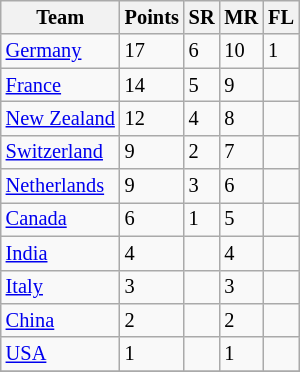<table class="wikitable" style=font-size:85%>
<tr>
<th>Team</th>
<th>Points</th>
<th>SR</th>
<th>MR</th>
<th>FL</th>
</tr>
<tr>
<td> <a href='#'>Germany</a></td>
<td>17</td>
<td>6</td>
<td>10</td>
<td>1</td>
</tr>
<tr>
<td> <a href='#'>France</a></td>
<td>14</td>
<td>5</td>
<td>9</td>
<td></td>
</tr>
<tr>
<td> <a href='#'>New Zealand</a></td>
<td>12</td>
<td>4</td>
<td>8</td>
<td></td>
</tr>
<tr>
<td> <a href='#'>Switzerland</a></td>
<td>9</td>
<td>2</td>
<td>7</td>
<td></td>
</tr>
<tr>
<td> <a href='#'>Netherlands</a></td>
<td>9</td>
<td>3</td>
<td>6</td>
<td></td>
</tr>
<tr>
<td> <a href='#'>Canada</a></td>
<td>6</td>
<td>1</td>
<td>5</td>
<td></td>
</tr>
<tr>
<td> <a href='#'>India</a></td>
<td>4</td>
<td></td>
<td>4</td>
<td></td>
</tr>
<tr>
<td> <a href='#'>Italy</a></td>
<td>3</td>
<td></td>
<td>3</td>
<td></td>
</tr>
<tr>
<td> <a href='#'>China</a></td>
<td>2</td>
<td></td>
<td>2</td>
<td></td>
</tr>
<tr>
<td> <a href='#'>USA</a></td>
<td>1</td>
<td></td>
<td>1</td>
<td></td>
</tr>
<tr>
</tr>
</table>
